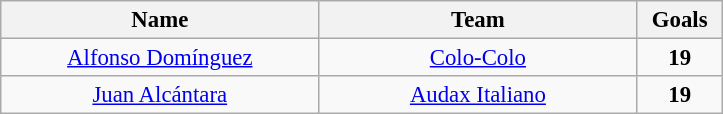<table class="wikitable" style="font-size:95%; text-align:center;">
<tr>
<th width="205">Name</th>
<th width="205">Team</th>
<th width="50">Goals</th>
</tr>
<tr>
<td> <a href='#'>Alfonso Domínguez</a></td>
<td><a href='#'>Colo-Colo</a></td>
<td><strong>19</strong></td>
</tr>
<tr>
<td> <a href='#'>Juan Alcántara</a></td>
<td><a href='#'>Audax Italiano</a></td>
<td><strong>19</strong></td>
</tr>
</table>
